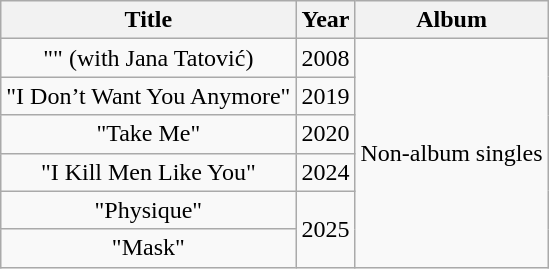<table class="wikitable plainrowheaders" style="text-align:center;">
<tr>
<th scope="col">Title</th>
<th scope="col">Year</th>
<th scope="col">Album</th>
</tr>
<tr>
<td>"" (with Jana Tatović)</td>
<td>2008</td>
<td rowspan="6">Non-album singles</td>
</tr>
<tr>
<td>"I Don’t Want You Anymore"</td>
<td>2019</td>
</tr>
<tr>
<td>"Take Me"</td>
<td>2020</td>
</tr>
<tr>
<td>"I Kill Men Like You"</td>
<td>2024</td>
</tr>
<tr>
<td>"Physique"</td>
<td rowspan="2">2025</td>
</tr>
<tr>
<td>"Mask"<br></td>
</tr>
</table>
